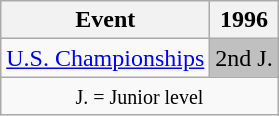<table class="wikitable" style="text-align:center">
<tr>
<th>Event</th>
<th>1996</th>
</tr>
<tr>
<td align=left><a href='#'>U.S. Championships</a></td>
<td bgcolor=silver>2nd J.</td>
</tr>
<tr>
<td colspan=2 align=center><small> J. = Junior level </small></td>
</tr>
</table>
